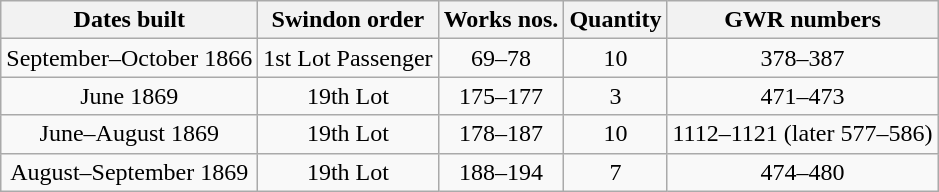<table class="wikitable" style="text-align:center">
<tr>
<th>Dates built</th>
<th>Swindon order</th>
<th>Works nos.</th>
<th>Quantity</th>
<th>GWR numbers</th>
</tr>
<tr>
<td>September–October 1866</td>
<td>1st Lot Passenger</td>
<td>69–78</td>
<td>10</td>
<td>378–387</td>
</tr>
<tr>
<td>June 1869</td>
<td>19th Lot</td>
<td>175–177</td>
<td>3</td>
<td>471–473</td>
</tr>
<tr>
<td>June–August 1869</td>
<td>19th Lot</td>
<td>178–187</td>
<td>10</td>
<td>1112–1121 (later 577–586)</td>
</tr>
<tr>
<td>August–September 1869</td>
<td>19th Lot</td>
<td>188–194</td>
<td>7</td>
<td>474–480</td>
</tr>
</table>
